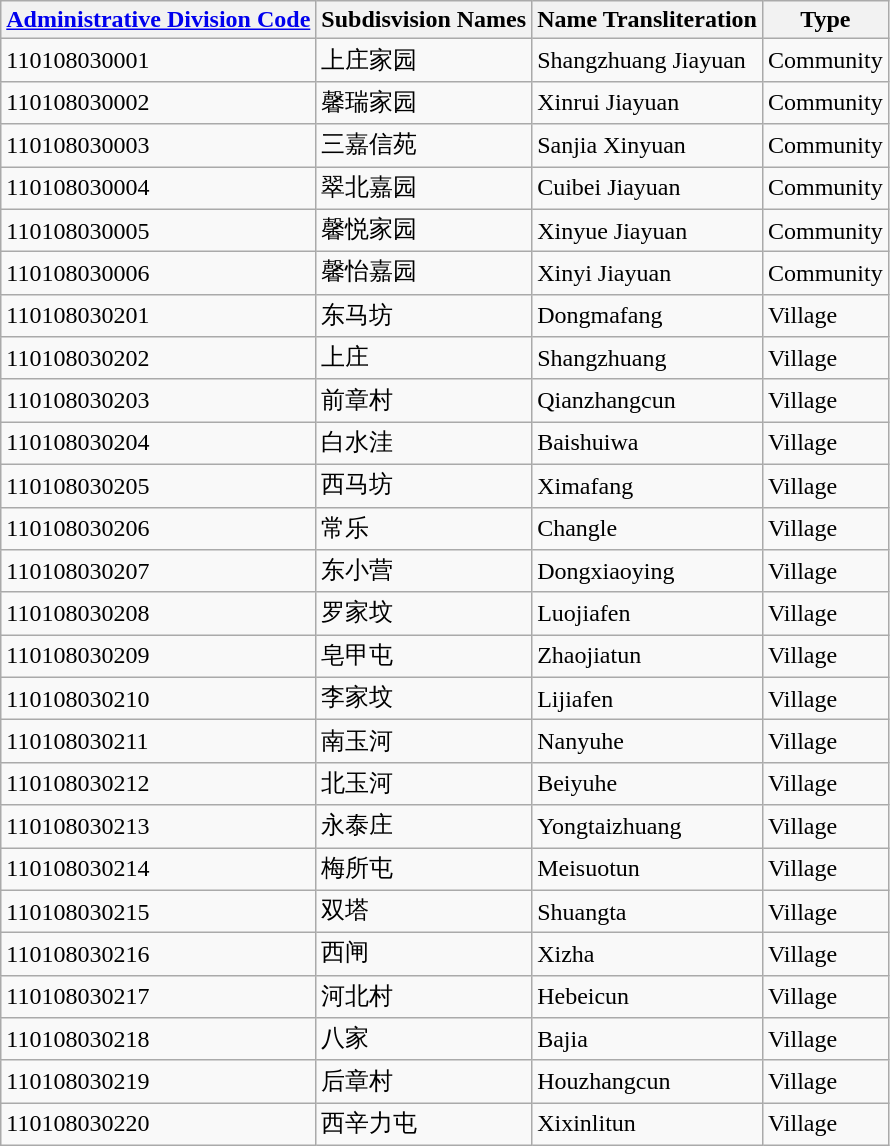<table class="wikitable sortable">
<tr>
<th><a href='#'>Administrative Division Code</a></th>
<th>Subdisvision Names</th>
<th>Name Transliteration</th>
<th>Type</th>
</tr>
<tr>
<td>110108030001</td>
<td>上庄家园</td>
<td>Shangzhuang Jiayuan</td>
<td>Community</td>
</tr>
<tr>
<td>110108030002</td>
<td>馨瑞家园</td>
<td>Xinrui Jiayuan</td>
<td>Community</td>
</tr>
<tr>
<td>110108030003</td>
<td>三嘉信苑</td>
<td>Sanjia Xinyuan</td>
<td>Community</td>
</tr>
<tr>
<td>110108030004</td>
<td>翠北嘉园</td>
<td>Cuibei Jiayuan</td>
<td>Community</td>
</tr>
<tr>
<td>110108030005</td>
<td>馨悦家园</td>
<td>Xinyue Jiayuan</td>
<td>Community</td>
</tr>
<tr>
<td>110108030006</td>
<td>馨怡嘉园</td>
<td>Xinyi Jiayuan</td>
<td>Community</td>
</tr>
<tr>
<td>110108030201</td>
<td>东马坊</td>
<td>Dongmafang</td>
<td>Village</td>
</tr>
<tr>
<td>110108030202</td>
<td>上庄</td>
<td>Shangzhuang</td>
<td>Village</td>
</tr>
<tr>
<td>110108030203</td>
<td>前章村</td>
<td>Qianzhangcun</td>
<td>Village</td>
</tr>
<tr>
<td>110108030204</td>
<td>白水洼</td>
<td>Baishuiwa</td>
<td>Village</td>
</tr>
<tr>
<td>110108030205</td>
<td>西马坊</td>
<td>Ximafang</td>
<td>Village</td>
</tr>
<tr>
<td>110108030206</td>
<td>常乐</td>
<td>Changle</td>
<td>Village</td>
</tr>
<tr>
<td>110108030207</td>
<td>东小营</td>
<td>Dongxiaoying</td>
<td>Village</td>
</tr>
<tr>
<td>110108030208</td>
<td>罗家坟</td>
<td>Luojiafen</td>
<td>Village</td>
</tr>
<tr>
<td>110108030209</td>
<td>皂甲屯</td>
<td>Zhaojiatun</td>
<td>Village</td>
</tr>
<tr>
<td>110108030210</td>
<td>李家坟</td>
<td>Lijiafen</td>
<td>Village</td>
</tr>
<tr>
<td>110108030211</td>
<td>南玉河</td>
<td>Nanyuhe</td>
<td>Village</td>
</tr>
<tr>
<td>110108030212</td>
<td>北玉河</td>
<td>Beiyuhe</td>
<td>Village</td>
</tr>
<tr>
<td>110108030213</td>
<td>永泰庄</td>
<td>Yongtaizhuang</td>
<td>Village</td>
</tr>
<tr>
<td>110108030214</td>
<td>梅所屯</td>
<td>Meisuotun</td>
<td>Village</td>
</tr>
<tr>
<td>110108030215</td>
<td>双塔</td>
<td>Shuangta</td>
<td>Village</td>
</tr>
<tr>
<td>110108030216</td>
<td>西闸</td>
<td>Xizha</td>
<td>Village</td>
</tr>
<tr>
<td>110108030217</td>
<td>河北村</td>
<td>Hebeicun</td>
<td>Village</td>
</tr>
<tr>
<td>110108030218</td>
<td>八家</td>
<td>Bajia</td>
<td>Village</td>
</tr>
<tr>
<td>110108030219</td>
<td>后章村</td>
<td>Houzhangcun</td>
<td>Village</td>
</tr>
<tr>
<td>110108030220</td>
<td>西辛力屯</td>
<td>Xixinlitun</td>
<td>Village</td>
</tr>
</table>
